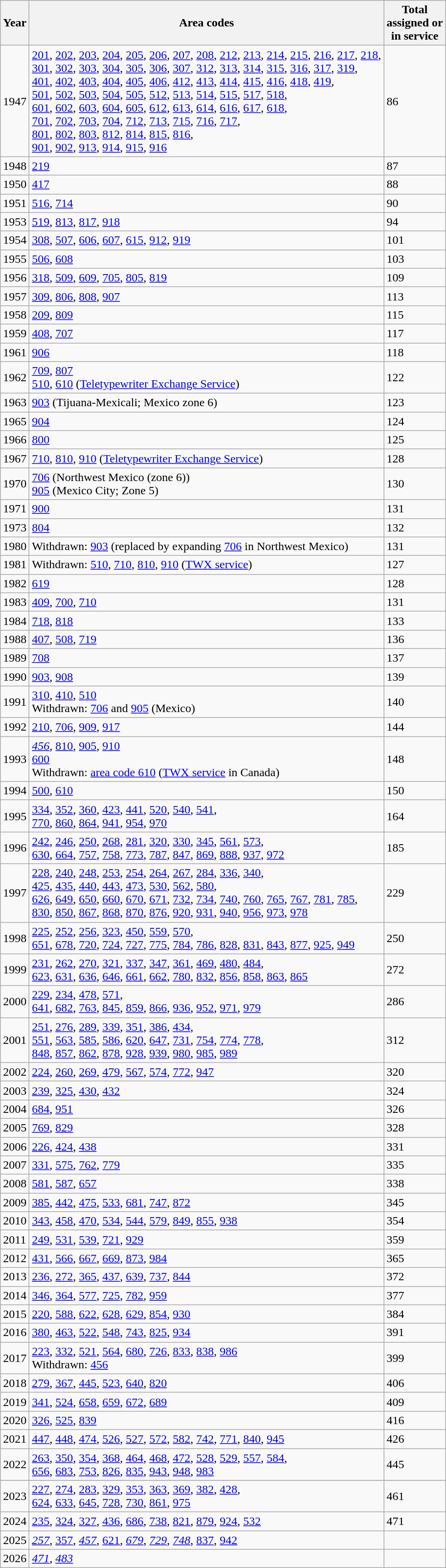<table class="wikitable">
<tr>
<th>Year</th>
<th>Area codes</th>
<th>Total<br>assigned or <br>in service</th>
</tr>
<tr>
<td>1947</td>
<td><a href='#'>201</a>, <a href='#'>202</a>, <a href='#'>203</a>, <a href='#'>204</a>, <a href='#'>205</a>, <a href='#'>206</a>, <a href='#'>207</a>, <a href='#'>208</a>, <a href='#'>212</a>, <a href='#'>213</a>, <a href='#'>214</a>, <a href='#'>215</a>, <a href='#'>216</a>, <a href='#'>217</a>, <a href='#'>218</a>,<br> <a href='#'>301</a>, <a href='#'>302</a>, <a href='#'>303</a>, <a href='#'>304</a>, <a href='#'>305</a>, <a href='#'>306</a>, <a href='#'>307</a>, <a href='#'>312</a>, <a href='#'>313</a>, <a href='#'>314</a>, <a href='#'>315</a>, <a href='#'>316</a>, <a href='#'>317</a>, <a href='#'>319</a>,<br> <a href='#'>401</a>, <a href='#'>402</a>, <a href='#'>403</a>, <a href='#'>404</a>, <a href='#'>405</a>, <a href='#'>406</a>, <a href='#'>412</a>, <a href='#'>413</a>, <a href='#'>414</a>, <a href='#'>415</a>, <a href='#'>416</a>, <a href='#'>418</a>, <a href='#'>419</a>,<br> <a href='#'>501</a>, <a href='#'>502</a>, <a href='#'>503</a>, <a href='#'>504</a>, <a href='#'>505</a>, <a href='#'>512</a>, <a href='#'>513</a>, <a href='#'>514</a>, <a href='#'>515</a>, <a href='#'>517</a>, <a href='#'>518</a>,<br> <a href='#'>601</a>, <a href='#'>602</a>, <a href='#'>603</a>, <a href='#'>604</a>, <a href='#'>605</a>, <a href='#'>612</a>, <a href='#'>613</a>, <a href='#'>614</a>, <a href='#'>616</a>, <a href='#'>617</a>, <a href='#'>618</a>,<br> <a href='#'>701</a>, <a href='#'>702</a>, <a href='#'>703</a>, <a href='#'>704</a>, <a href='#'>712</a>, <a href='#'>713</a>, <a href='#'>715</a>, <a href='#'>716</a>, <a href='#'>717</a>,<br> <a href='#'>801</a>, <a href='#'>802</a>, <a href='#'>803</a>, <a href='#'>812</a>, <a href='#'>814</a>, <a href='#'>815</a>, <a href='#'>816</a>,<br> <a href='#'>901</a>, <a href='#'>902</a>, <a href='#'>913</a>, <a href='#'>914</a>, <a href='#'>915</a>, <a href='#'>916</a></td>
<td>86</td>
</tr>
<tr>
<td>1948</td>
<td><a href='#'>219</a></td>
<td>87</td>
</tr>
<tr>
<td>1950</td>
<td><a href='#'>417</a></td>
<td>88</td>
</tr>
<tr>
<td>1951</td>
<td><a href='#'>516</a>, <a href='#'>714</a></td>
<td>90</td>
</tr>
<tr>
<td>1953</td>
<td><a href='#'>519</a>, <a href='#'>813</a>, <a href='#'>817</a>, <a href='#'>918</a></td>
<td>94</td>
</tr>
<tr>
<td>1954</td>
<td><a href='#'>308</a>, <a href='#'>507</a>, <a href='#'>606</a>, <a href='#'>607</a>, <a href='#'>615</a>, <a href='#'>912</a>, <a href='#'>919</a></td>
<td>101</td>
</tr>
<tr>
<td>1955</td>
<td><a href='#'>506</a>, <a href='#'>608</a></td>
<td>103</td>
</tr>
<tr>
<td>1956</td>
<td><a href='#'>318</a>, <a href='#'>509</a>, <a href='#'>609</a>, <a href='#'>705</a>, <a href='#'>805</a>, <a href='#'>819</a></td>
<td>109</td>
</tr>
<tr>
<td>1957</td>
<td><a href='#'>309</a>, <a href='#'>806</a>, <a href='#'>808</a>, <a href='#'>907</a></td>
<td>113</td>
</tr>
<tr>
<td>1958</td>
<td><a href='#'>209</a>, <a href='#'>809</a></td>
<td>115</td>
</tr>
<tr>
<td>1959</td>
<td><a href='#'>408</a>, <a href='#'>707</a></td>
<td>117</td>
</tr>
<tr>
<td>1961</td>
<td><a href='#'>906</a></td>
<td>118</td>
</tr>
<tr>
<td>1962</td>
<td><a href='#'>709</a>, <a href='#'>807</a><br><a href='#'>510</a>, <a href='#'>610</a> (<a href='#'>Teletypewriter Exchange Service</a>)</td>
<td>122</td>
</tr>
<tr>
<td>1963</td>
<td><a href='#'>903</a> (Tijuana-Mexicali; Mexico zone 6)</td>
<td>123</td>
</tr>
<tr>
<td>1965</td>
<td><a href='#'>904</a></td>
<td>124</td>
</tr>
<tr>
<td>1966</td>
<td><a href='#'>800</a></td>
<td>125</td>
</tr>
<tr>
<td>1967</td>
<td><a href='#'>710</a>, <a href='#'>810</a>, <a href='#'>910</a> (<a href='#'>Teletypewriter Exchange Service</a>)</td>
<td>128</td>
</tr>
<tr>
<td>1970</td>
<td><a href='#'>706</a> (Northwest Mexico (zone 6))<br><a href='#'>905</a> (Mexico City; Zone 5)</td>
<td>130</td>
</tr>
<tr>
<td>1971</td>
<td><a href='#'>900</a></td>
<td>131</td>
</tr>
<tr>
<td>1973</td>
<td><a href='#'>804</a></td>
<td>132</td>
</tr>
<tr>
<td>1980</td>
<td>Withdrawn: <a href='#'>903</a> (replaced by expanding <a href='#'>706</a> in Northwest Mexico)</td>
<td>131</td>
</tr>
<tr>
<td>1981</td>
<td>Withdrawn: <a href='#'>510</a>, <a href='#'>710</a>, <a href='#'>810</a>, <a href='#'>910</a> (<a href='#'>TWX service</a>)</td>
<td>127</td>
</tr>
<tr>
<td>1982</td>
<td><a href='#'>619</a></td>
<td>128</td>
</tr>
<tr>
<td>1983</td>
<td><a href='#'>409</a>, <a href='#'>700</a>, <a href='#'>710</a></td>
<td>131</td>
</tr>
<tr>
<td>1984</td>
<td><a href='#'>718</a>, <a href='#'>818</a></td>
<td>133</td>
</tr>
<tr>
<td>1988</td>
<td><a href='#'>407</a>, <a href='#'>508</a>, <a href='#'>719</a></td>
<td>136</td>
</tr>
<tr>
<td>1989</td>
<td><a href='#'>708</a></td>
<td>137</td>
</tr>
<tr>
<td>1990</td>
<td><a href='#'>903</a>,  <a href='#'>908</a></td>
<td>139</td>
</tr>
<tr>
<td>1991</td>
<td><a href='#'>310</a>, <a href='#'>410</a>, <a href='#'>510</a><br>Withdrawn: <a href='#'>706</a> and <a href='#'>905</a> (Mexico)</td>
<td>140</td>
</tr>
<tr>
<td>1992</td>
<td><a href='#'>210</a>, <a href='#'>706</a>, <a href='#'>909</a>, <a href='#'>917</a></td>
<td>144</td>
</tr>
<tr>
<td>1993</td>
<td><em><a href='#'>456</a></em>, <a href='#'>810</a>, <a href='#'>905</a>, <a href='#'>910</a><br><a href='#'>600</a><br>Withdrawn: <a href='#'>area code 610</a> (<a href='#'>TWX service</a> in Canada)</td>
<td>148</td>
</tr>
<tr>
<td>1994</td>
<td><a href='#'>500</a>, <a href='#'>610</a></td>
<td>150</td>
</tr>
<tr>
<td>1995</td>
<td><a href='#'>334</a>, <a href='#'>352</a>, <a href='#'>360</a>, <a href='#'>423</a>, <a href='#'>441</a>, <a href='#'>520</a>, <a href='#'>540</a>, <a href='#'>541</a>, <br><a href='#'>770</a>, <a href='#'>860</a>, <a href='#'>864</a>, <a href='#'>941</a>, <a href='#'>954</a>, <a href='#'>970</a></td>
<td>164</td>
</tr>
<tr>
<td>1996</td>
<td><a href='#'>242</a>, <a href='#'>246</a>, <a href='#'>250</a>, <a href='#'>268</a>, <a href='#'>281</a>, <a href='#'>320</a>, <a href='#'>330</a>, <a href='#'>345</a>, <a href='#'>561</a>, <a href='#'>573</a>, <br><a href='#'>630</a>, <a href='#'>664</a>, <a href='#'>757</a>, <a href='#'>758</a>, <a href='#'>773</a>, <a href='#'>787</a>, <a href='#'>847</a>, <a href='#'>869</a>, <a href='#'>888</a>, <a href='#'>937</a>, <a href='#'>972</a></td>
<td>185</td>
</tr>
<tr>
<td>1997</td>
<td><a href='#'>228</a>, <a href='#'>240</a>, <a href='#'>248</a>, <a href='#'>253</a>, <a href='#'>254</a>, <a href='#'>264</a>, <a href='#'>267</a>, <a href='#'>284</a>, <a href='#'>336</a>, <a href='#'>340</a>, <br><a href='#'>425</a>, <a href='#'>435</a>, <a href='#'>440</a>, <a href='#'>443</a>, <a href='#'>473</a>, <a href='#'>530</a>, <a href='#'>562</a>, <a href='#'>580</a>, <br><a href='#'>626</a>, <a href='#'>649</a>, <a href='#'>650</a>, <a href='#'>660</a>, <a href='#'>670</a>, <a href='#'>671</a>, <a href='#'>732</a>, <a href='#'>734</a>, <a href='#'>740</a>, <a href='#'>760</a>, <a href='#'>765</a>, <a href='#'>767</a>, <a href='#'>781</a>, <a href='#'>785</a>, <br><a href='#'>830</a>, <a href='#'>850</a>, <a href='#'>867</a>, <a href='#'>868</a>, <a href='#'>870</a>, <a href='#'>876</a>, <a href='#'>920</a>, <a href='#'>931</a>, <a href='#'>940</a>, <a href='#'>956</a>, <a href='#'>973</a>, <a href='#'>978</a></td>
<td>229</td>
</tr>
<tr>
<td>1998</td>
<td><a href='#'>225</a>, <a href='#'>252</a>, <a href='#'>256</a>, <a href='#'>323</a>, <a href='#'>450</a>, <a href='#'>559</a>, <a href='#'>570</a>, <br><a href='#'>651</a>, <a href='#'>678</a>, <a href='#'>720</a>, <a href='#'>724</a>, <a href='#'>727</a>, <a href='#'>775</a>, <a href='#'>784</a>, <a href='#'>786</a>, <a href='#'>828</a>, <a href='#'>831</a>, <a href='#'>843</a>, <a href='#'>877</a>, <a href='#'>925</a>, <a href='#'>949</a></td>
<td>250</td>
</tr>
<tr>
<td>1999</td>
<td><a href='#'>231</a>, <a href='#'>262</a>, <a href='#'>270</a>, <a href='#'>321</a>, <a href='#'>337</a>, <a href='#'>347</a>, <a href='#'>361</a>, <a href='#'>469</a>, <a href='#'>480</a>, <a href='#'>484</a>, <br><a href='#'>623</a>, <a href='#'>631</a>, <a href='#'>636</a>, <a href='#'>646</a>, <a href='#'>661</a>, <a href='#'>662</a>, <a href='#'>780</a>, <a href='#'>832</a>, <a href='#'>856</a>, <a href='#'>858</a>, <a href='#'>863</a>, <a href='#'>865</a></td>
<td>272</td>
</tr>
<tr>
<td>2000</td>
<td><a href='#'>229</a>, <a href='#'>234</a>, <a href='#'>478</a>, <a href='#'>571</a>,<br><a href='#'>641</a>, <a href='#'>682</a>, <a href='#'>763</a>, <a href='#'>845</a>, <a href='#'>859</a>, <a href='#'>866</a>, <a href='#'>936</a>, <a href='#'>952</a>, <a href='#'>971</a>, <a href='#'>979</a></td>
<td>286</td>
</tr>
<tr>
<td>2001</td>
<td><a href='#'>251</a>, <a href='#'>276</a>, <a href='#'>289</a>, <a href='#'>339</a>, <a href='#'>351</a>, <a href='#'>386</a>, <a href='#'>434</a>, <br><a href='#'>551</a>, <a href='#'>563</a>, <a href='#'>585</a>, <a href='#'>586</a>, <a href='#'>620</a>, <a href='#'>647</a>, <a href='#'>731</a>, <a href='#'>754</a>, <a href='#'>774</a>, <a href='#'>778</a>, <br><a href='#'>848</a>, <a href='#'>857</a>, <a href='#'>862</a>, <a href='#'>878</a>, <a href='#'>928</a>, <a href='#'>939</a>, <a href='#'>980</a>, <a href='#'>985</a>, <a href='#'>989</a></td>
<td>312</td>
</tr>
<tr>
<td>2002</td>
<td><a href='#'>224</a>, <a href='#'>260</a>, <a href='#'>269</a>, <a href='#'>479</a>, <a href='#'>567</a>, <a href='#'>574</a>, <a href='#'>772</a>, <a href='#'>947</a></td>
<td>320</td>
</tr>
<tr>
<td>2003</td>
<td><a href='#'>239</a>, <a href='#'>325</a>, <a href='#'>430</a>, <a href='#'>432</a></td>
<td>324</td>
</tr>
<tr>
<td>2004</td>
<td><a href='#'>684</a>, <a href='#'>951</a></td>
<td>326</td>
</tr>
<tr>
<td>2005</td>
<td><a href='#'>769</a>, <a href='#'>829</a></td>
<td>328</td>
</tr>
<tr>
<td>2006</td>
<td><a href='#'>226</a>, <a href='#'>424</a>, <a href='#'>438</a></td>
<td>331</td>
</tr>
<tr>
<td>2007</td>
<td><a href='#'>331</a>, <a href='#'>575</a>, <a href='#'>762</a>, <a href='#'>779</a></td>
<td>335</td>
</tr>
<tr>
<td>2008</td>
<td><a href='#'>581</a>, <a href='#'>587</a>, <a href='#'>657</a></td>
<td>338</td>
</tr>
<tr>
<td>2009</td>
<td><a href='#'>385</a>, <a href='#'>442</a>, <a href='#'>475</a>, <a href='#'>533</a>, <a href='#'>681</a>, <a href='#'>747</a>, <a href='#'>872</a></td>
<td>345</td>
</tr>
<tr>
<td>2010</td>
<td><a href='#'>343</a>, <a href='#'>458</a>, <a href='#'>470</a>, <a href='#'>534</a>, <a href='#'>544</a>, <a href='#'>579</a>, <a href='#'>849</a>, <a href='#'>855</a>, <a href='#'>938</a></td>
<td>354</td>
</tr>
<tr>
<td>2011</td>
<td><a href='#'>249</a>, <a href='#'>531</a>, <a href='#'>539</a>, <a href='#'>721</a>, <a href='#'>929</a></td>
<td>359</td>
</tr>
<tr>
<td>2012</td>
<td><a href='#'>431</a>, <a href='#'>566</a>, <a href='#'>667</a>, <a href='#'>669</a>, <a href='#'>873</a>, <a href='#'>984</a></td>
<td>365</td>
</tr>
<tr>
<td>2013</td>
<td><a href='#'>236</a>, <a href='#'>272</a>, <a href='#'>365</a>, <a href='#'>437</a>, <a href='#'>639</a>, <a href='#'>737</a>, <a href='#'>844</a></td>
<td>372</td>
</tr>
<tr>
<td>2014</td>
<td><a href='#'>346</a>, <a href='#'>364</a>, <a href='#'>577</a>, <a href='#'>725</a>, <a href='#'>782</a>, <a href='#'>959</a></td>
<td>377</td>
</tr>
<tr>
<td>2015</td>
<td><a href='#'>220</a>, <a href='#'>588</a>, <a href='#'>622</a>, <a href='#'>628</a>, <a href='#'>629</a>, <a href='#'>854</a>, <a href='#'>930</a></td>
<td>384</td>
</tr>
<tr>
<td>2016</td>
<td><a href='#'>380</a>, <a href='#'>463</a>, <a href='#'>522</a>, <a href='#'>548</a>, <a href='#'>743</a>, <a href='#'>825</a>, <a href='#'>934</a></td>
<td>391</td>
</tr>
<tr>
<td>2017</td>
<td><a href='#'>223</a>, <a href='#'>332</a>, <a href='#'>521</a>, <a href='#'>564</a>, <a href='#'>680</a>, <a href='#'>726</a>, <a href='#'>833</a>, <a href='#'>838</a>, <a href='#'>986</a><br>Withdrawn: <a href='#'>456</a></td>
<td>399</td>
</tr>
<tr>
<td>2018</td>
<td><a href='#'>279</a>, <a href='#'>367</a>, <a href='#'>445</a>, <a href='#'>523</a>, <a href='#'>640</a>, <a href='#'>820</a></td>
<td>406</td>
</tr>
<tr>
<td>2019</td>
<td><a href='#'>341</a>, <a href='#'>524</a>, <a href='#'>658</a>, <a href='#'>659</a>, <a href='#'>672</a>, <a href='#'>689</a></td>
<td>409</td>
</tr>
<tr>
<td>2020</td>
<td><a href='#'>326</a>, <a href='#'>525</a>, <a href='#'>839</a></td>
<td>416</td>
</tr>
<tr>
<td>2021</td>
<td><a href='#'>447</a>, <a href='#'>448</a>, <a href='#'>474</a>, <a href='#'>526</a>, <a href='#'>527</a>, <a href='#'>572</a>, <a href='#'>582</a>, <a href='#'>742</a>, <a href='#'>771</a>, <a href='#'>840</a>, <a href='#'>945</a></td>
<td>426</td>
</tr>
<tr>
<td>2022</td>
<td><a href='#'>263</a>, <a href='#'>350</a>, <a href='#'>354</a>, <a href='#'>368</a>, <a href='#'>464</a>, <a href='#'>468</a>, <a href='#'>472</a>, <a href='#'>528</a>, <a href='#'>529</a>, <a href='#'>557</a>, <a href='#'>584</a>, <br><a href='#'>656</a>, <a href='#'>683</a>, <a href='#'>753</a>, <a href='#'>826</a>, <a href='#'>835</a>, <a href='#'>943</a>, <a href='#'>948</a>, <a href='#'>983</a></td>
<td>445</td>
</tr>
<tr>
</tr>
<tr>
<td>2023</td>
<td><a href='#'>227</a>, <a href='#'>274</a>, <a href='#'>283</a>, <a href='#'>329</a>, <a href='#'>353</a>, <a href='#'>363</a>, <a href='#'>369</a>, <a href='#'>382</a>, <a href='#'>428</a>,  <br><a href='#'>624</a>, <a href='#'>633</a>, <a href='#'>645</a>, <a href='#'>728</a>, <a href='#'>730</a>, <a href='#'>861</a>, <a href='#'>975</a></td>
<td>461</td>
</tr>
<tr>
<td>2024</td>
<td><a href='#'>235</a>, <a href='#'>324</a>, <a href='#'>327</a>, <a href='#'>436</a>, <a href='#'>686</a>, <a href='#'>738</a>, <a href='#'>821</a>, <a href='#'>879</a>, <a href='#'>924</a>, <a href='#'>532</a></td>
<td>471</td>
</tr>
<tr>
<td>2025</td>
<td><em><a href='#'>257</a></em>, <a href='#'>357</a>, <em><a href='#'>457</a></em>, <a href='#'>621</a>, <em><a href='#'>679</a></em>, <em><a href='#'>729</a></em>, <em><a href='#'>748</a></em>, <a href='#'>837</a>, <a href='#'>942</a></td>
</tr>
<tr>
<td>2026</td>
<td><em><a href='#'>471</a></em>, <em><a href='#'>483</a></em></td>
<td></td>
</tr>
</table>
